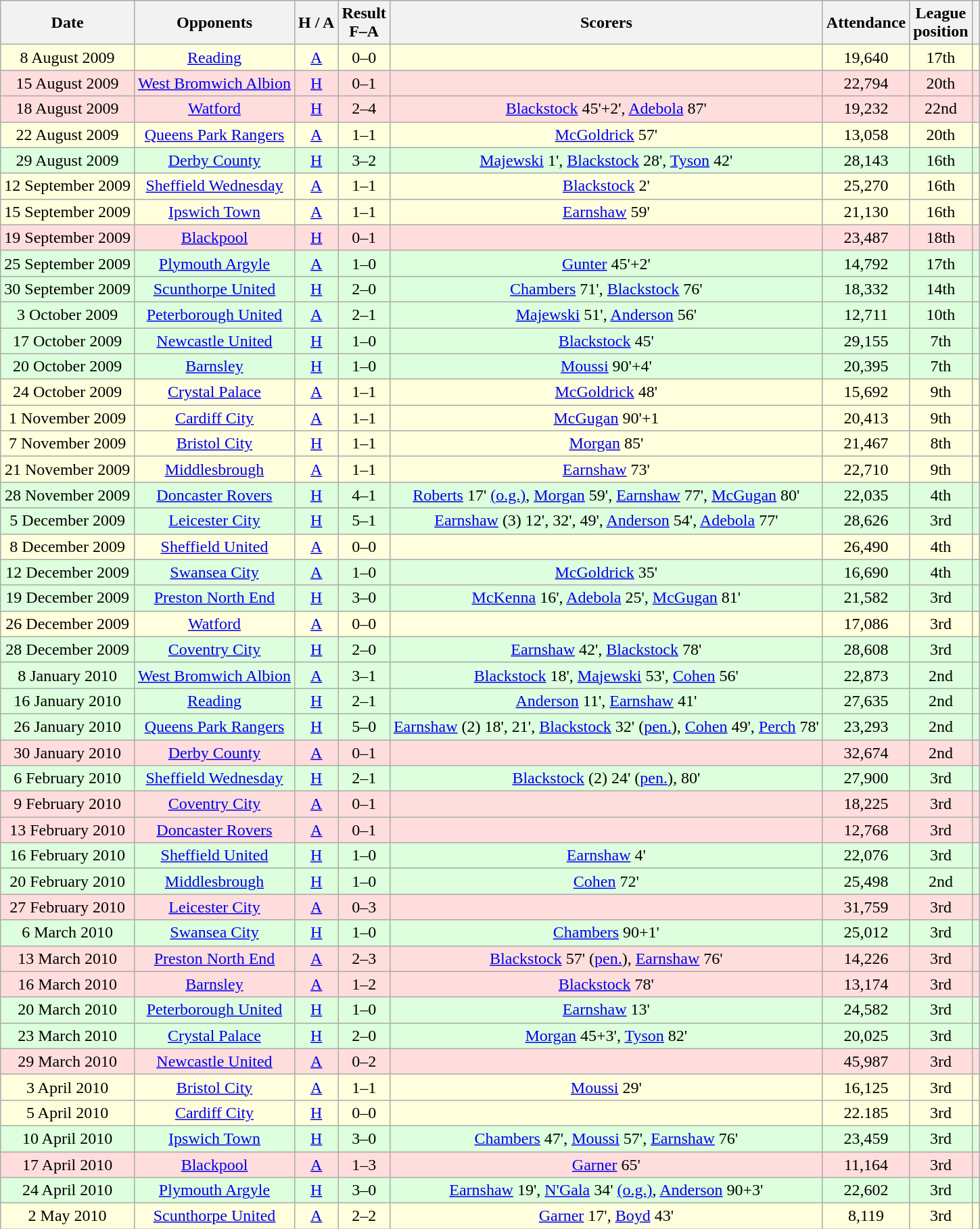<table class="wikitable" style="text-align:center">
<tr>
<th>Date</th>
<th>Opponents</th>
<th>H / A</th>
<th>Result<br>F–A</th>
<th>Scorers</th>
<th>Attendance</th>
<th>League<br>position</th>
<th></th>
</tr>
<tr bgcolor="#ffffdd">
<td>8 August 2009</td>
<td><a href='#'>Reading</a></td>
<td><a href='#'>A</a></td>
<td>0–0</td>
<td></td>
<td>19,640</td>
<td>17th</td>
<td></td>
</tr>
<tr bgcolor="#ffdddd">
<td>15 August 2009</td>
<td><a href='#'>West Bromwich Albion</a></td>
<td><a href='#'>H</a></td>
<td>0–1</td>
<td></td>
<td>22,794</td>
<td>20th</td>
<td></td>
</tr>
<tr bgcolor="#ffdddd">
<td>18 August 2009</td>
<td><a href='#'>Watford</a></td>
<td><a href='#'>H</a></td>
<td>2–4</td>
<td><a href='#'>Blackstock</a> 45'+2', <a href='#'>Adebola</a> 87'</td>
<td>19,232</td>
<td>22nd</td>
<td></td>
</tr>
<tr bgcolor="#ffffdd">
<td>22 August 2009</td>
<td><a href='#'>Queens Park Rangers</a></td>
<td><a href='#'>A</a></td>
<td>1–1</td>
<td><a href='#'>McGoldrick</a> 57'</td>
<td>13,058</td>
<td>20th</td>
<td></td>
</tr>
<tr bgcolor="#ddffdd">
<td>29 August 2009</td>
<td><a href='#'>Derby County</a></td>
<td><a href='#'>H</a></td>
<td>3–2</td>
<td><a href='#'>Majewski</a> 1', <a href='#'>Blackstock</a> 28', <a href='#'>Tyson</a> 42'</td>
<td>28,143</td>
<td>16th</td>
<td></td>
</tr>
<tr bgcolor="#ffffdd">
<td>12 September 2009</td>
<td><a href='#'>Sheffield Wednesday</a></td>
<td><a href='#'>A</a></td>
<td>1–1</td>
<td><a href='#'>Blackstock</a> 2'</td>
<td>25,270</td>
<td>16th</td>
<td></td>
</tr>
<tr bgcolor="#ffffdd">
<td>15 September 2009</td>
<td><a href='#'>Ipswich Town</a></td>
<td><a href='#'>A</a></td>
<td>1–1</td>
<td><a href='#'>Earnshaw</a> 59'</td>
<td>21,130</td>
<td>16th</td>
<td></td>
</tr>
<tr bgcolor="#ffdddd">
<td>19 September 2009</td>
<td><a href='#'>Blackpool</a></td>
<td><a href='#'>H</a></td>
<td>0–1</td>
<td></td>
<td>23,487</td>
<td>18th</td>
<td></td>
</tr>
<tr bgcolor="#ddffdd">
<td>25 September 2009</td>
<td><a href='#'>Plymouth Argyle</a></td>
<td><a href='#'>A</a></td>
<td>1–0</td>
<td><a href='#'>Gunter</a> 45'+2'</td>
<td>14,792</td>
<td>17th</td>
<td></td>
</tr>
<tr bgcolor="#ddffdd">
<td>30 September 2009</td>
<td><a href='#'>Scunthorpe United</a></td>
<td><a href='#'>H</a></td>
<td>2–0</td>
<td><a href='#'>Chambers</a> 71', <a href='#'>Blackstock</a> 76'</td>
<td>18,332</td>
<td>14th</td>
<td></td>
</tr>
<tr bgcolor="#ddffdd">
<td>3 October 2009</td>
<td><a href='#'>Peterborough United</a></td>
<td><a href='#'>A</a></td>
<td>2–1</td>
<td><a href='#'>Majewski</a> 51', <a href='#'>Anderson</a> 56'</td>
<td>12,711</td>
<td>10th</td>
<td></td>
</tr>
<tr bgcolor="#ddffdd">
<td>17 October 2009</td>
<td><a href='#'>Newcastle United</a></td>
<td><a href='#'>H</a></td>
<td>1–0</td>
<td><a href='#'>Blackstock</a> 45'</td>
<td>29,155</td>
<td>7th</td>
<td></td>
</tr>
<tr bgcolor="#ddffdd">
<td>20 October 2009</td>
<td><a href='#'>Barnsley</a></td>
<td><a href='#'>H</a></td>
<td>1–0</td>
<td><a href='#'>Moussi</a> 90'+4'</td>
<td>20,395</td>
<td>7th</td>
<td></td>
</tr>
<tr bgcolor="#ffffdd">
<td>24 October 2009</td>
<td><a href='#'>Crystal Palace</a></td>
<td><a href='#'>A</a></td>
<td>1–1</td>
<td><a href='#'>McGoldrick</a> 48'</td>
<td>15,692</td>
<td>9th</td>
<td></td>
</tr>
<tr bgcolor="#ffffdd">
<td>1 November 2009</td>
<td><a href='#'>Cardiff City</a></td>
<td><a href='#'>A</a></td>
<td>1–1</td>
<td><a href='#'>McGugan</a> 90'+1</td>
<td>20,413</td>
<td>9th</td>
<td></td>
</tr>
<tr bgcolor="#ffffdd">
<td>7 November 2009</td>
<td><a href='#'>Bristol City</a></td>
<td><a href='#'>H</a></td>
<td>1–1</td>
<td><a href='#'>Morgan</a> 85'</td>
<td>21,467</td>
<td>8th</td>
<td></td>
</tr>
<tr bgcolor="#ffffdd">
<td>21 November 2009</td>
<td><a href='#'>Middlesbrough</a></td>
<td><a href='#'>A</a></td>
<td>1–1</td>
<td><a href='#'>Earnshaw</a> 73'</td>
<td>22,710</td>
<td>9th</td>
<td></td>
</tr>
<tr bgcolor="#ddffdd">
<td>28 November 2009</td>
<td><a href='#'>Doncaster Rovers</a></td>
<td><a href='#'>H</a></td>
<td>4–1</td>
<td><a href='#'>Roberts</a> 17' <a href='#'>(o.g.)</a>, <a href='#'>Morgan</a> 59', <a href='#'>Earnshaw</a> 77', <a href='#'>McGugan</a> 80'</td>
<td>22,035</td>
<td>4th</td>
<td></td>
</tr>
<tr bgcolor="#ddffdd">
<td>5 December 2009</td>
<td><a href='#'>Leicester City</a></td>
<td><a href='#'>H</a></td>
<td>5–1</td>
<td><a href='#'>Earnshaw</a> (3) 12', 32', 49', <a href='#'>Anderson</a> 54', <a href='#'>Adebola</a> 77'</td>
<td>28,626</td>
<td>3rd</td>
<td></td>
</tr>
<tr bgcolor="#ffffdd">
<td>8 December 2009</td>
<td><a href='#'>Sheffield United</a></td>
<td><a href='#'>A</a></td>
<td>0–0</td>
<td></td>
<td>26,490</td>
<td>4th</td>
<td></td>
</tr>
<tr bgcolor="#ddffdd">
<td>12 December 2009</td>
<td><a href='#'>Swansea City</a></td>
<td><a href='#'>A</a></td>
<td>1–0</td>
<td><a href='#'>McGoldrick</a> 35'</td>
<td>16,690</td>
<td>4th</td>
<td></td>
</tr>
<tr bgcolor="#ddffdd">
<td>19 December 2009</td>
<td><a href='#'>Preston North End</a></td>
<td><a href='#'>H</a></td>
<td>3–0</td>
<td><a href='#'>McKenna</a> 16', <a href='#'>Adebola</a> 25', <a href='#'>McGugan</a> 81'</td>
<td>21,582</td>
<td>3rd</td>
<td></td>
</tr>
<tr bgcolor="#ffffdd">
<td>26 December 2009</td>
<td><a href='#'>Watford</a></td>
<td><a href='#'>A</a></td>
<td>0–0</td>
<td></td>
<td>17,086</td>
<td>3rd</td>
<td></td>
</tr>
<tr bgcolor="#ddffdd">
<td>28 December 2009</td>
<td><a href='#'>Coventry City</a></td>
<td><a href='#'>H</a></td>
<td>2–0</td>
<td><a href='#'>Earnshaw</a> 42', <a href='#'>Blackstock</a> 78'</td>
<td>28,608</td>
<td>3rd</td>
<td></td>
</tr>
<tr bgcolor="#ddffdd">
<td>8 January 2010</td>
<td><a href='#'>West Bromwich Albion</a></td>
<td><a href='#'>A</a></td>
<td>3–1</td>
<td><a href='#'>Blackstock</a> 18', <a href='#'>Majewski</a> 53', <a href='#'>Cohen</a> 56'</td>
<td>22,873</td>
<td>2nd</td>
<td></td>
</tr>
<tr bgcolor="ddffdd">
<td>16 January 2010</td>
<td><a href='#'>Reading</a></td>
<td><a href='#'>H</a></td>
<td>2–1</td>
<td><a href='#'>Anderson</a> 11', <a href='#'>Earnshaw</a> 41'</td>
<td>27,635</td>
<td>2nd</td>
<td></td>
</tr>
<tr bgcolor="ddffdd">
<td>26 January 2010</td>
<td><a href='#'>Queens Park Rangers</a></td>
<td><a href='#'>H</a></td>
<td>5–0</td>
<td><a href='#'>Earnshaw</a> (2) 18', 21', <a href='#'>Blackstock</a> 32' (<a href='#'>pen.</a>), <a href='#'>Cohen</a> 49', <a href='#'>Perch</a> 78'</td>
<td>23,293</td>
<td>2nd</td>
<td></td>
</tr>
<tr bgcolor="#ffdddd">
<td>30 January 2010</td>
<td><a href='#'>Derby County</a></td>
<td><a href='#'>A</a></td>
<td>0–1</td>
<td></td>
<td>32,674</td>
<td>2nd</td>
<td></td>
</tr>
<tr bgcolor="ddffdd">
<td>6 February 2010</td>
<td><a href='#'>Sheffield Wednesday</a></td>
<td><a href='#'>H</a></td>
<td>2–1</td>
<td><a href='#'>Blackstock</a> (2) 24' (<a href='#'>pen.</a>), 80'</td>
<td>27,900</td>
<td>3rd</td>
<td></td>
</tr>
<tr bgcolor="#ffdddd">
<td>9 February 2010</td>
<td><a href='#'>Coventry City</a></td>
<td><a href='#'>A</a></td>
<td>0–1</td>
<td></td>
<td>18,225</td>
<td>3rd</td>
<td></td>
</tr>
<tr bgcolor="#ffdddd">
<td>13 February 2010</td>
<td><a href='#'>Doncaster Rovers</a></td>
<td><a href='#'>A</a></td>
<td>0–1</td>
<td></td>
<td>12,768</td>
<td>3rd</td>
<td></td>
</tr>
<tr bgcolor="ddffdd">
<td>16 February 2010</td>
<td><a href='#'>Sheffield United</a></td>
<td><a href='#'>H</a></td>
<td>1–0</td>
<td><a href='#'>Earnshaw</a> 4'</td>
<td>22,076</td>
<td>3rd</td>
<td></td>
</tr>
<tr bgcolor="ddffdd">
<td>20 February 2010</td>
<td><a href='#'>Middlesbrough</a></td>
<td><a href='#'>H</a></td>
<td>1–0</td>
<td><a href='#'>Cohen</a> 72'</td>
<td>25,498</td>
<td>2nd</td>
<td></td>
</tr>
<tr bgcolor="#ffdddd">
<td>27 February 2010</td>
<td><a href='#'>Leicester City</a></td>
<td><a href='#'>A</a></td>
<td>0–3</td>
<td></td>
<td>31,759</td>
<td>3rd</td>
<td></td>
</tr>
<tr bgcolor="ddffdd">
<td>6 March 2010</td>
<td><a href='#'>Swansea City</a></td>
<td><a href='#'>H</a></td>
<td>1–0</td>
<td><a href='#'>Chambers</a> 90+1'</td>
<td>25,012</td>
<td>3rd</td>
<td></td>
</tr>
<tr bgcolor="#ffdddd">
<td>13 March 2010</td>
<td><a href='#'>Preston North End</a></td>
<td><a href='#'>A</a></td>
<td>2–3</td>
<td><a href='#'>Blackstock</a> 57' (<a href='#'>pen.</a>), <a href='#'>Earnshaw</a> 76'</td>
<td>14,226</td>
<td>3rd</td>
<td></td>
</tr>
<tr bgcolor="#ffdddd">
<td>16 March 2010</td>
<td><a href='#'>Barnsley</a></td>
<td><a href='#'>A</a></td>
<td>1–2</td>
<td><a href='#'>Blackstock</a> 78'</td>
<td>13,174</td>
<td>3rd</td>
<td></td>
</tr>
<tr bgcolor="ddffdd">
<td>20 March 2010</td>
<td><a href='#'>Peterborough United</a></td>
<td><a href='#'>H</a></td>
<td>1–0</td>
<td><a href='#'>Earnshaw</a> 13'</td>
<td>24,582</td>
<td>3rd</td>
<td></td>
</tr>
<tr bgcolor="ddffdd">
<td>23 March 2010</td>
<td><a href='#'>Crystal Palace</a></td>
<td><a href='#'>H</a></td>
<td>2–0</td>
<td><a href='#'>Morgan</a> 45+3', <a href='#'>Tyson</a> 82'</td>
<td>20,025</td>
<td>3rd</td>
<td></td>
</tr>
<tr bgcolor="ffdddd">
<td>29 March 2010</td>
<td><a href='#'>Newcastle United</a></td>
<td><a href='#'>A</a></td>
<td>0–2</td>
<td></td>
<td>45,987</td>
<td>3rd</td>
<td></td>
</tr>
<tr bgcolor="ffffdd">
<td>3 April 2010</td>
<td><a href='#'>Bristol City</a></td>
<td><a href='#'>A</a></td>
<td>1–1</td>
<td><a href='#'>Moussi</a> 29'</td>
<td>16,125</td>
<td>3rd</td>
<td></td>
</tr>
<tr bgcolor="ffffdd">
<td>5 April 2010</td>
<td><a href='#'>Cardiff City</a></td>
<td><a href='#'>H</a></td>
<td>0–0</td>
<td></td>
<td>22.185</td>
<td>3rd</td>
<td></td>
</tr>
<tr bgcolor="ddffdd">
<td>10 April 2010</td>
<td><a href='#'>Ipswich Town</a></td>
<td><a href='#'>H</a></td>
<td>3–0</td>
<td><a href='#'>Chambers</a> 47', <a href='#'>Moussi</a> 57', <a href='#'>Earnshaw</a> 76'</td>
<td>23,459</td>
<td>3rd</td>
<td></td>
</tr>
<tr bgcolor="ffdddd">
<td>17 April 2010</td>
<td><a href='#'>Blackpool</a></td>
<td><a href='#'>A</a></td>
<td>1–3</td>
<td><a href='#'>Garner</a> 65'</td>
<td>11,164</td>
<td>3rd</td>
<td></td>
</tr>
<tr bgcolor="ddffdd">
<td>24 April 2010</td>
<td><a href='#'>Plymouth Argyle</a></td>
<td><a href='#'>H</a></td>
<td>3–0</td>
<td><a href='#'>Earnshaw</a> 19', <a href='#'>N'Gala</a> 34' <a href='#'>(o.g.)</a>, <a href='#'>Anderson</a> 90+3'</td>
<td>22,602</td>
<td>3rd</td>
<td></td>
</tr>
<tr bgcolor="ffffdd">
<td>2 May 2010</td>
<td><a href='#'>Scunthorpe United</a></td>
<td><a href='#'>A</a></td>
<td>2–2</td>
<td><a href='#'>Garner</a> 17', <a href='#'>Boyd</a> 43'</td>
<td>8,119</td>
<td>3rd</td>
<td></td>
</tr>
</table>
